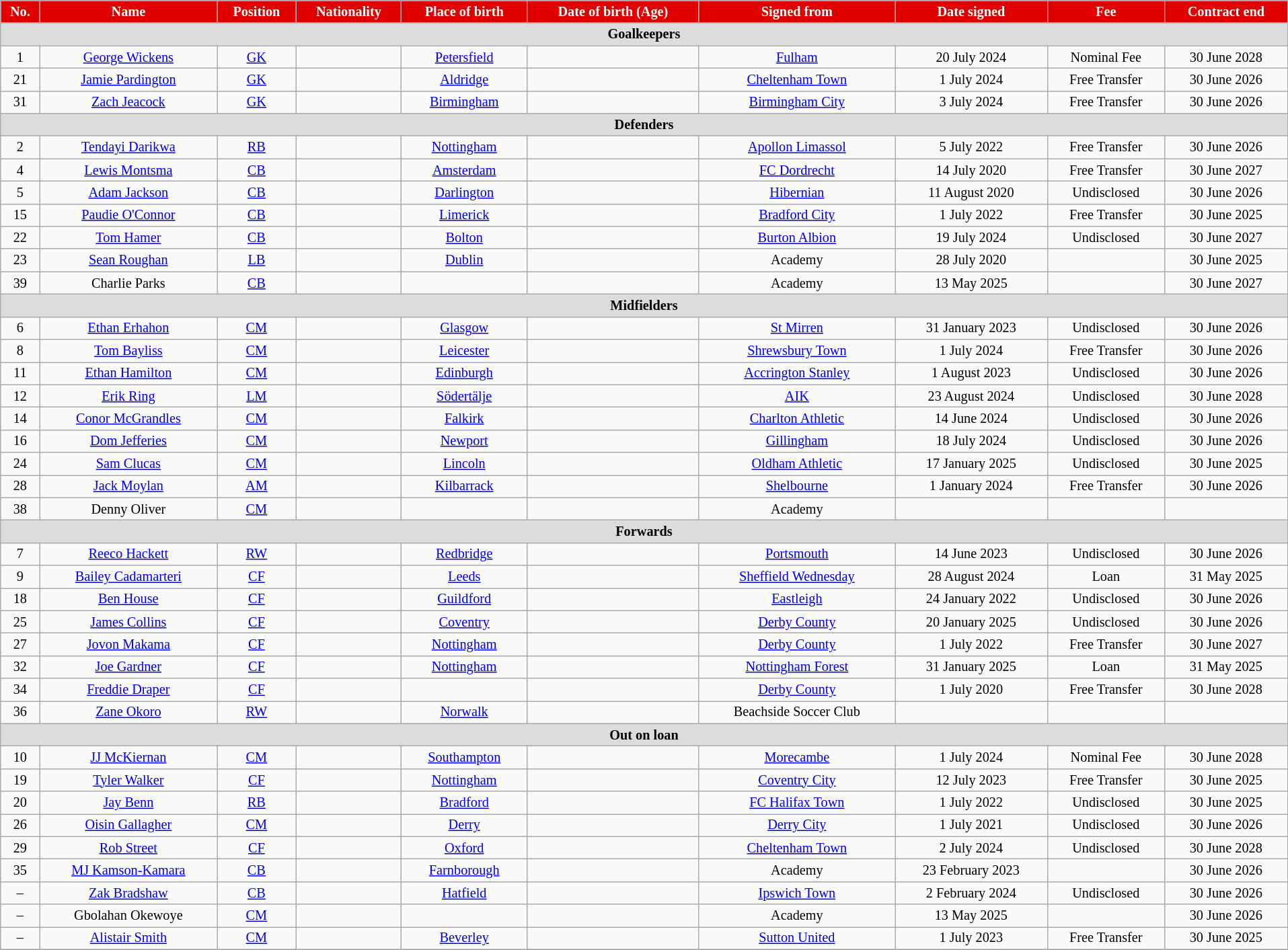<table class="wikitable" style="text-align:center; font-size:84.5%; width:101%;">
<tr>
<th style="background:#E00000; color:white; text-align:center;">No.</th>
<th style="background:#E00000; color:white; text-align:center;">Name</th>
<th style="background:#E00000; color:white; text-align:center;">Position</th>
<th style="background:#E00000; color:white; text-align:center;">Nationality</th>
<th style="background:#E00000; color:white; text-align:center;">Place of birth</th>
<th style="background:#E00000; color:white; text-align:center;">Date of birth (Age)</th>
<th style="background:#E00000; color:white; text-align:center;">Signed from</th>
<th style="background:#E00000; color:white; text-align:center;">Date signed</th>
<th style="background:#E00000; color:white; text-align:center;">Fee</th>
<th style="background:#E00000; color:white; text-align:center;">Contract end</th>
</tr>
<tr>
<th colspan=14 style="background:#dcdcdc; tepxt-align:center;">Goalkeepers</th>
</tr>
<tr>
<td>1</td>
<td><a href='#'>George Wickens</a></td>
<td><a href='#'>GK</a></td>
<td></td>
<td><a href='#'>Petersfield</a></td>
<td></td>
<td><a href='#'>Fulham</a></td>
<td>20 July 2024</td>
<td>Nominal Fee</td>
<td>30 June 2028</td>
</tr>
<tr>
<td>21</td>
<td><a href='#'>Jamie Pardington</a></td>
<td><a href='#'>GK</a></td>
<td></td>
<td><a href='#'>Aldridge</a></td>
<td></td>
<td><a href='#'>Cheltenham Town</a></td>
<td>1 July 2024</td>
<td>Free Transfer</td>
<td>30 June 2026</td>
</tr>
<tr>
<td>31</td>
<td><a href='#'>Zach Jeacock</a></td>
<td><a href='#'>GK</a></td>
<td></td>
<td><a href='#'>Birmingham</a></td>
<td></td>
<td><a href='#'>Birmingham City</a></td>
<td>3 July 2024</td>
<td>Free Transfer</td>
<td>30 June 2026</td>
</tr>
<tr>
<th colspan=14 style="background:#dcdcdc; tepxt-align:center;">Defenders</th>
</tr>
<tr>
<td>2</td>
<td><a href='#'>Tendayi Darikwa</a></td>
<td><a href='#'>RB</a></td>
<td></td>
<td><a href='#'>Nottingham</a></td>
<td></td>
<td><a href='#'>Apollon Limassol</a></td>
<td>5 July 2022</td>
<td>Free Transfer</td>
<td>30 June 2026</td>
</tr>
<tr>
<td>4</td>
<td><a href='#'>Lewis Montsma</a></td>
<td><a href='#'>CB</a></td>
<td></td>
<td><a href='#'>Amsterdam</a></td>
<td></td>
<td><a href='#'>FC Dordrecht</a></td>
<td>14 July 2020</td>
<td>Free Transfer</td>
<td>30 June 2027</td>
</tr>
<tr>
<td>5</td>
<td><a href='#'>Adam Jackson</a></td>
<td><a href='#'>CB</a></td>
<td></td>
<td><a href='#'>Darlington</a></td>
<td></td>
<td><a href='#'>Hibernian</a></td>
<td>11 August 2020</td>
<td>Undisclosed</td>
<td>30 June 2026</td>
</tr>
<tr>
<td>15</td>
<td><a href='#'>Paudie O'Connor</a></td>
<td><a href='#'>CB</a></td>
<td></td>
<td><a href='#'>Limerick</a></td>
<td></td>
<td><a href='#'>Bradford City</a></td>
<td>1 July 2022</td>
<td>Free Transfer</td>
<td>30 June 2025</td>
</tr>
<tr>
<td>22</td>
<td><a href='#'>Tom Hamer</a></td>
<td><a href='#'>CB</a></td>
<td></td>
<td><a href='#'>Bolton</a></td>
<td></td>
<td><a href='#'>Burton Albion</a></td>
<td>19 July 2024</td>
<td>Undisclosed</td>
<td>30 June 2027</td>
</tr>
<tr>
<td>23</td>
<td><a href='#'>Sean Roughan</a></td>
<td><a href='#'>LB</a></td>
<td></td>
<td><a href='#'>Dublin</a></td>
<td></td>
<td>Academy</td>
<td>28 July 2020</td>
<td></td>
<td>30 June 2025</td>
</tr>
<tr>
<td>39</td>
<td>Charlie Parks</td>
<td><a href='#'>CB</a></td>
<td></td>
<td></td>
<td></td>
<td>Academy</td>
<td>13 May 2025</td>
<td></td>
<td>30 June 2027</td>
</tr>
<tr>
<th colspan=14 style="background:#dcdcdc; tepxt-align:center;">Midfielders</th>
</tr>
<tr>
<td>6</td>
<td><a href='#'>Ethan Erhahon</a></td>
<td><a href='#'>CM</a></td>
<td></td>
<td><a href='#'>Glasgow</a></td>
<td></td>
<td><a href='#'>St Mirren</a></td>
<td>31 January 2023</td>
<td>Undisclosed</td>
<td>30 June 2026</td>
</tr>
<tr>
<td>8</td>
<td><a href='#'>Tom Bayliss</a></td>
<td><a href='#'>CM</a></td>
<td></td>
<td><a href='#'>Leicester</a></td>
<td></td>
<td><a href='#'>Shrewsbury Town</a></td>
<td>1 July 2024</td>
<td>Free Transfer</td>
<td>30 June 2026</td>
</tr>
<tr>
<td>11</td>
<td><a href='#'>Ethan Hamilton</a></td>
<td><a href='#'>CM</a></td>
<td></td>
<td><a href='#'>Edinburgh</a></td>
<td></td>
<td><a href='#'>Accrington Stanley</a></td>
<td>1 August 2023</td>
<td>Undisclosed</td>
<td>30 June 2026</td>
</tr>
<tr>
<td>12</td>
<td><a href='#'>Erik Ring</a></td>
<td><a href='#'>LM</a></td>
<td></td>
<td><a href='#'>Södertälje</a></td>
<td></td>
<td><a href='#'>AIK</a></td>
<td>23 August 2024</td>
<td>Undisclosed</td>
<td>30 June 2028</td>
</tr>
<tr>
<td>14</td>
<td><a href='#'>Conor McGrandles</a></td>
<td><a href='#'>CM</a></td>
<td></td>
<td><a href='#'>Falkirk</a></td>
<td></td>
<td><a href='#'>Charlton Athletic</a></td>
<td>14 June 2024</td>
<td>Undisclosed</td>
<td>30 June 2026</td>
</tr>
<tr>
<td>16</td>
<td><a href='#'>Dom Jefferies</a></td>
<td><a href='#'>CM</a></td>
<td></td>
<td><a href='#'>Newport</a></td>
<td></td>
<td><a href='#'>Gillingham</a></td>
<td>18 July 2024</td>
<td>Undisclosed</td>
<td>30 June 2026</td>
</tr>
<tr>
<td>24</td>
<td><a href='#'>Sam Clucas</a></td>
<td><a href='#'>CM</a></td>
<td></td>
<td><a href='#'>Lincoln</a></td>
<td></td>
<td><a href='#'>Oldham Athletic</a></td>
<td>17 January 2025</td>
<td>Undisclosed</td>
<td>30 June 2025</td>
</tr>
<tr>
<td>28</td>
<td><a href='#'>Jack Moylan</a></td>
<td><a href='#'>AM</a></td>
<td></td>
<td><a href='#'>Kilbarrack</a></td>
<td></td>
<td><a href='#'>Shelbourne</a></td>
<td>1 January 2024</td>
<td>Free Transfer</td>
<td>30 June 2026</td>
</tr>
<tr>
<td>38</td>
<td>Denny Oliver</td>
<td><a href='#'>CM</a></td>
<td></td>
<td></td>
<td></td>
<td>Academy</td>
<td></td>
<td></td>
<td></td>
</tr>
<tr>
<th colspan=14 style="background:#dcdcdc; tepxt-align:center;">Forwards</th>
</tr>
<tr>
<td>7</td>
<td><a href='#'>Reeco Hackett</a></td>
<td><a href='#'>RW</a></td>
<td></td>
<td><a href='#'>Redbridge</a></td>
<td></td>
<td><a href='#'>Portsmouth</a></td>
<td>14 June 2023</td>
<td>Undisclosed</td>
<td>30 June 2026</td>
</tr>
<tr>
<td>9</td>
<td><a href='#'>Bailey Cadamarteri</a></td>
<td><a href='#'>CF</a></td>
<td></td>
<td><a href='#'>Leeds</a></td>
<td></td>
<td><a href='#'>Sheffield Wednesday</a></td>
<td>28 August 2024</td>
<td>Loan</td>
<td>31 May 2025</td>
</tr>
<tr>
<td>18</td>
<td><a href='#'>Ben House</a></td>
<td><a href='#'>CF</a></td>
<td></td>
<td><a href='#'>Guildford</a></td>
<td></td>
<td><a href='#'>Eastleigh</a></td>
<td>24 January 2022</td>
<td>Undisclosed</td>
<td>30 June 2026</td>
</tr>
<tr>
<td>25</td>
<td><a href='#'>James Collins</a></td>
<td><a href='#'>CF</a></td>
<td></td>
<td><a href='#'>Coventry</a></td>
<td></td>
<td><a href='#'>Derby County</a></td>
<td>20 January 2025</td>
<td>Undisclosed</td>
<td>30 June 2026</td>
</tr>
<tr>
<td>27</td>
<td><a href='#'>Jovon Makama</a></td>
<td><a href='#'>CF</a></td>
<td></td>
<td><a href='#'>Nottingham</a></td>
<td></td>
<td><a href='#'>Derby County</a></td>
<td>1 July 2022</td>
<td>Free Transfer</td>
<td>30 June 2027</td>
</tr>
<tr>
<td>32</td>
<td><a href='#'>Joe Gardner</a></td>
<td><a href='#'>CF</a></td>
<td></td>
<td><a href='#'>Nottingham</a></td>
<td></td>
<td><a href='#'>Nottingham Forest</a></td>
<td>31 January 2025</td>
<td>Loan</td>
<td>31 May 2025</td>
</tr>
<tr>
<td>34</td>
<td><a href='#'>Freddie Draper</a></td>
<td><a href='#'>CF</a></td>
<td></td>
<td></td>
<td></td>
<td><a href='#'>Derby County</a></td>
<td>1 July 2020</td>
<td>Free Transfer</td>
<td>30 June 2028</td>
</tr>
<tr>
<td>36</td>
<td><a href='#'>Zane Okoro</a></td>
<td><a href='#'>RW</a></td>
<td></td>
<td><a href='#'>Norwalk</a></td>
<td></td>
<td>Beachside Soccer Club</td>
<td></td>
<td></td>
<td></td>
</tr>
<tr>
<th colspan=14 style="background:#dcdcdc; tepxt-align:center;">Out on loan</th>
</tr>
<tr>
<td>10</td>
<td><a href='#'>JJ McKiernan</a></td>
<td><a href='#'>CM</a></td>
<td></td>
<td><a href='#'>Southampton</a></td>
<td></td>
<td><a href='#'>Morecambe</a></td>
<td>1 July 2024</td>
<td>Nominal Fee</td>
<td>30 June 2028</td>
</tr>
<tr>
<td>19</td>
<td><a href='#'>Tyler Walker</a></td>
<td><a href='#'>CF</a></td>
<td></td>
<td><a href='#'>Nottingham</a></td>
<td></td>
<td><a href='#'>Coventry City</a></td>
<td>12 July 2023</td>
<td>Free Transfer</td>
<td>30 June 2025</td>
</tr>
<tr>
<td>20</td>
<td><a href='#'>Jay Benn</a></td>
<td><a href='#'>RB</a></td>
<td></td>
<td><a href='#'>Bradford</a></td>
<td></td>
<td><a href='#'>FC Halifax Town</a></td>
<td>1 July 2022</td>
<td>Undisclosed</td>
<td>30 June 2025</td>
</tr>
<tr>
<td>26</td>
<td><a href='#'>Oisin Gallagher</a></td>
<td><a href='#'>CM</a></td>
<td></td>
<td><a href='#'>Derry</a></td>
<td></td>
<td><a href='#'>Derry City</a></td>
<td>1 July 2021</td>
<td>Undisclosed</td>
<td>30 June 2026</td>
</tr>
<tr>
<td>29</td>
<td><a href='#'>Rob Street</a></td>
<td><a href='#'>CF</a></td>
<td></td>
<td><a href='#'>Oxford</a></td>
<td></td>
<td><a href='#'>Cheltenham Town</a></td>
<td>2 July 2024</td>
<td>Undisclosed</td>
<td>30 June 2028</td>
</tr>
<tr>
<td>35</td>
<td><a href='#'>MJ Kamson-Kamara</a></td>
<td><a href='#'>CB</a></td>
<td></td>
<td><a href='#'>Farnborough</a></td>
<td></td>
<td>Academy</td>
<td>23 February 2023</td>
<td></td>
<td>30 June 2026</td>
</tr>
<tr>
<td>–</td>
<td><a href='#'>Zak Bradshaw</a></td>
<td><a href='#'>CB</a></td>
<td></td>
<td><a href='#'>Hatfield</a></td>
<td></td>
<td><a href='#'>Ipswich Town</a></td>
<td>2 February 2024</td>
<td>Undisclosed</td>
<td>30 June 2026</td>
</tr>
<tr>
<td>–</td>
<td>Gbolahan Okewoye</td>
<td><a href='#'>CM</a></td>
<td></td>
<td></td>
<td></td>
<td>Academy</td>
<td>13 May 2025</td>
<td></td>
<td>30 June 2026</td>
</tr>
<tr>
<td>–</td>
<td><a href='#'>Alistair Smith</a></td>
<td><a href='#'>CM</a></td>
<td></td>
<td><a href='#'>Beverley</a></td>
<td></td>
<td><a href='#'>Sutton United</a></td>
<td>1 July 2023</td>
<td>Free Transfer</td>
<td>30 June 2025</td>
</tr>
<tr>
</tr>
</table>
